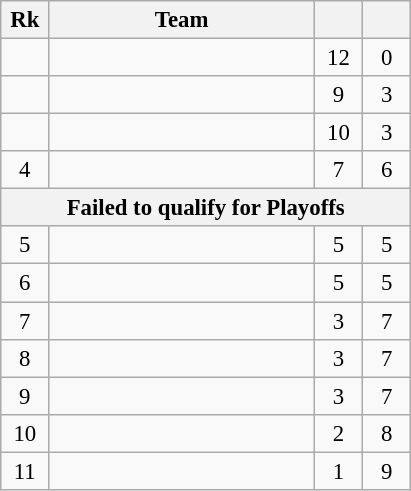<table class=wikitable style="text-align:center; font-size:95%">
<tr>
<th width=25>Rk</th>
<th width=170>Team</th>
<th width=25></th>
<th width=25></th>
</tr>
<tr>
<td></td>
<td align=left></td>
<td>12</td>
<td>0</td>
</tr>
<tr>
<td></td>
<td align=left></td>
<td>9</td>
<td>3</td>
</tr>
<tr>
<td></td>
<td align=left></td>
<td>10</td>
<td>3</td>
</tr>
<tr>
<td>4</td>
<td align=left></td>
<td>7</td>
<td>6</td>
</tr>
<tr>
<th colspan="8">Failed to qualify for Playoffs</th>
</tr>
<tr>
<td>5</td>
<td align=left></td>
<td>5</td>
<td>5</td>
</tr>
<tr>
<td>6</td>
<td align=left></td>
<td>5</td>
<td>5</td>
</tr>
<tr>
<td>7</td>
<td align=left></td>
<td>3</td>
<td>7</td>
</tr>
<tr>
<td>8</td>
<td align=left></td>
<td>3</td>
<td>7</td>
</tr>
<tr>
<td>9</td>
<td align=left></td>
<td>3</td>
<td>7</td>
</tr>
<tr>
<td>10</td>
<td align=left></td>
<td>2</td>
<td>8</td>
</tr>
<tr>
<td>11</td>
<td align=left></td>
<td>1</td>
<td>9</td>
</tr>
</table>
